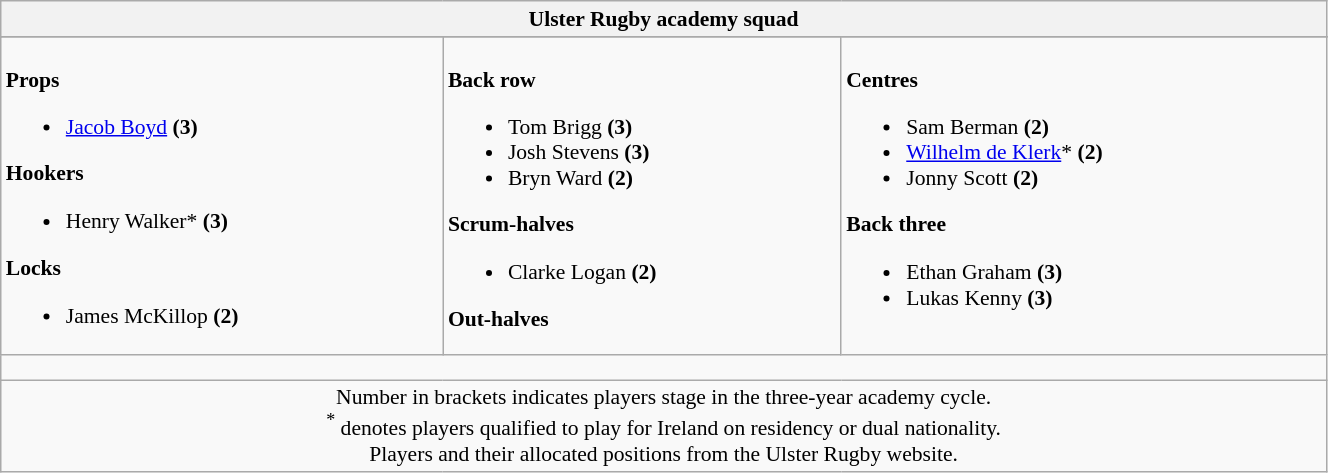<table class="wikitable" style="text-align:left; font-size:90%; width:70%">
<tr>
<th colspan="100%">Ulster Rugby academy squad</th>
</tr>
<tr>
</tr>
<tr valign="top">
<td><br><strong>Props</strong><ul><li> <a href='#'>Jacob Boyd</a> <strong>(3)</strong></li></ul><strong>Hookers</strong><ul><li> Henry Walker* <strong>(3)</strong></li></ul><strong>Locks</strong><ul><li> James McKillop <strong>(2)</strong></li></ul></td>
<td><br><strong>Back row</strong><ul><li> Tom Brigg <strong>(3)</strong></li><li> Josh Stevens <strong>(3)</strong></li><li> Bryn Ward <strong>(2)</strong></li></ul><strong>Scrum-halves</strong><ul><li> Clarke Logan <strong>(2)</strong></li></ul><strong>Out-halves</strong></td>
<td><br><strong>Centres</strong><ul><li> Sam Berman <strong>(2)</strong></li><li> <a href='#'>Wilhelm de Klerk</a>* <strong>(2)</strong></li><li> Jonny Scott <strong>(2)</strong></li></ul><strong>Back three</strong><ul><li> Ethan Graham <strong>(3)</strong></li><li> Lukas Kenny <strong>(3)</strong></li></ul></td>
</tr>
<tr>
<td colspan="100%" style="height: 10px;"></td>
</tr>
<tr>
<td colspan="100%" style="text-align:center;">Number in brackets indicates players stage in the three-year academy cycle.<br> <sup>*</sup> denotes players qualified to play for Ireland on residency or dual nationality. <br> Players and their allocated positions from the Ulster Rugby website.</td>
</tr>
</table>
